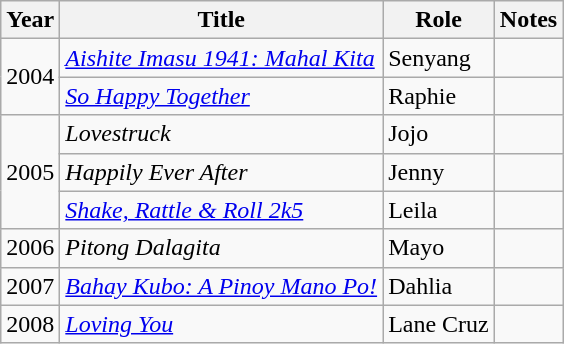<table class="wikitable sortable">
<tr>
<th scope="col">Year</th>
<th scope="col">Title</th>
<th scope="col">Role</th>
<th class="unsortable">Notes</th>
</tr>
<tr>
<td rowspan="2">2004</td>
<td><em><a href='#'>Aishite Imasu 1941: Mahal Kita</a></em></td>
<td>Senyang</td>
<td></td>
</tr>
<tr>
<td><em><a href='#'>So Happy Together</a></em></td>
<td>Raphie</td>
<td></td>
</tr>
<tr>
<td rowspan="3">2005</td>
<td><em>Lovestruck</em></td>
<td>Jojo</td>
<td></td>
</tr>
<tr>
<td><em>Happily Ever After</em></td>
<td>Jenny</td>
<td></td>
</tr>
<tr>
<td><em><a href='#'>Shake, Rattle & Roll 2k5</a></em></td>
<td>Leila</td>
<td></td>
</tr>
<tr>
<td>2006</td>
<td><em>Pitong Dalagita</em></td>
<td>Mayo</td>
<td></td>
</tr>
<tr>
<td>2007</td>
<td><em><a href='#'>Bahay Kubo: A Pinoy Mano Po!</a></em></td>
<td>Dahlia</td>
<td></td>
</tr>
<tr>
<td>2008</td>
<td><em><a href='#'>Loving You</a></em></td>
<td>Lane Cruz</td>
<td></td>
</tr>
</table>
